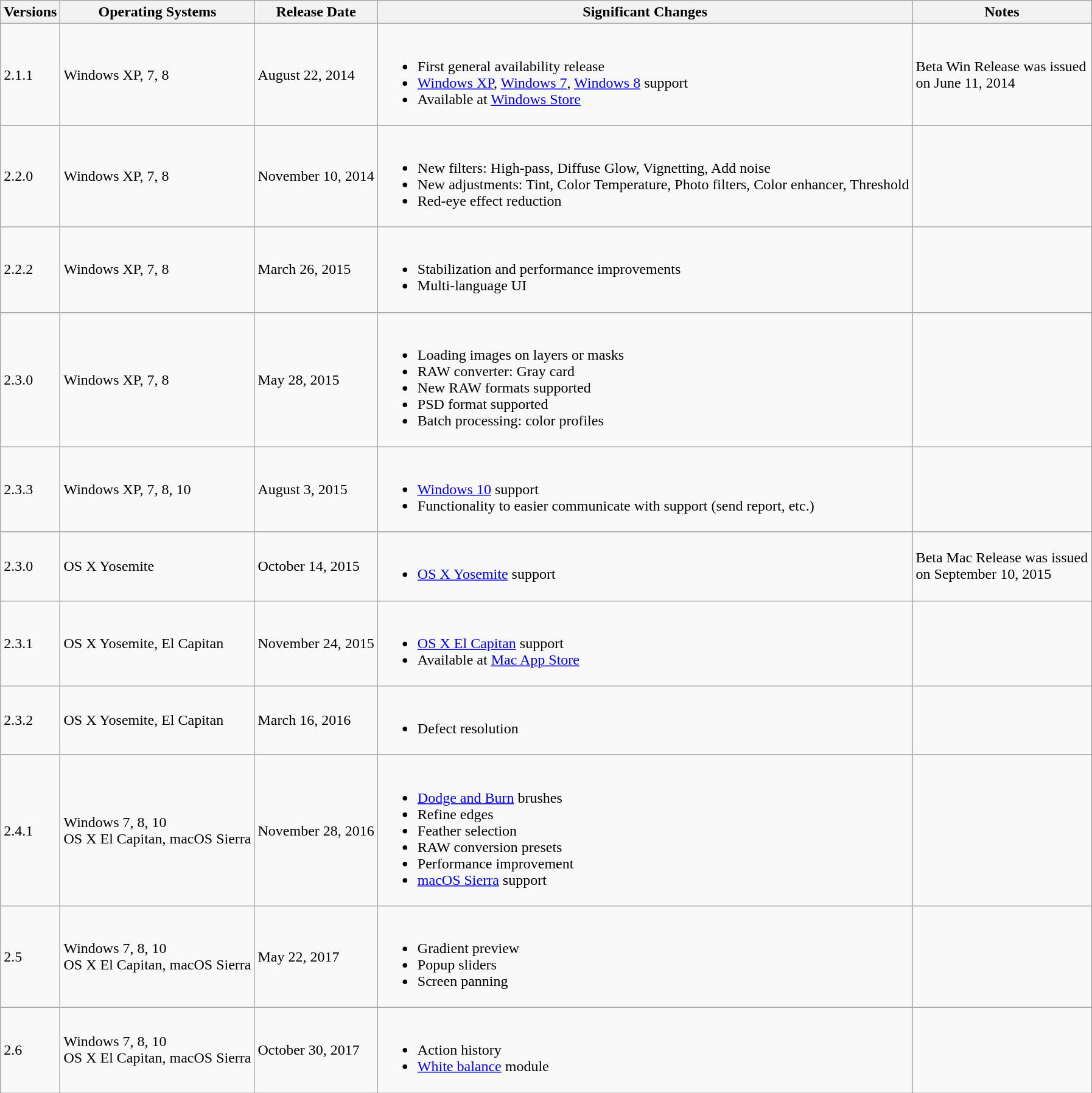<table class="wikitable">
<tr>
<th>Versions</th>
<th>Operating Systems</th>
<th>Release Date</th>
<th>Significant Changes</th>
<th>Notes</th>
</tr>
<tr>
<td>2.1.1</td>
<td>Windows XP, 7, 8</td>
<td>August 22, 2014</td>
<td><br><ul><li>First general availability release</li><li><a href='#'>Windows XP</a>, <a href='#'>Windows 7</a>, <a href='#'>Windows 8</a> support</li><li>Available at <a href='#'>Windows Store</a></li></ul></td>
<td>Beta Win Release was issued<br>on June 11, 2014</td>
</tr>
<tr>
<td>2.2.0</td>
<td>Windows XP, 7, 8</td>
<td>November 10, 2014</td>
<td><br><ul><li>New filters: High-pass, Diffuse Glow, Vignetting, Add noise</li><li>New adjustments: Tint, Color Temperature, Photo filters, Color enhancer, Threshold</li><li>Red-eye effect reduction</li></ul></td>
<td></td>
</tr>
<tr>
<td>2.2.2</td>
<td>Windows XP, 7, 8</td>
<td>March 26, 2015</td>
<td><br><ul><li>Stabilization and performance improvements</li><li>Multi-language UI</li></ul></td>
<td></td>
</tr>
<tr>
<td>2.3.0</td>
<td>Windows XP, 7, 8</td>
<td>May 28, 2015</td>
<td><br><ul><li>Loading images on layers or masks</li><li>RAW converter: Gray card</li><li>New RAW formats supported</li><li>PSD format supported</li><li>Batch processing: color profiles</li></ul></td>
<td></td>
</tr>
<tr>
<td>2.3.3</td>
<td>Windows XP, 7, 8, 10</td>
<td>August 3, 2015</td>
<td><br><ul><li><a href='#'>Windows 10</a> support</li><li>Functionality to easier communicate with support (send report, etc.)</li></ul></td>
<td></td>
</tr>
<tr>
<td>2.3.0</td>
<td>OS X Yosemite</td>
<td>October 14, 2015</td>
<td><br><ul><li><a href='#'>OS X Yosemite</a> support</li></ul></td>
<td>Beta Mac Release was issued<br>on September 10, 2015</td>
</tr>
<tr>
<td>2.3.1</td>
<td>OS X Yosemite, El Capitan</td>
<td>November 24, 2015</td>
<td><br><ul><li><a href='#'>OS X El Capitan</a> support</li><li>Available at <a href='#'>Mac App Store</a></li></ul></td>
<td></td>
</tr>
<tr>
<td>2.3.2</td>
<td>OS X Yosemite, El Capitan</td>
<td>March 16, 2016</td>
<td><br><ul><li>Defect resolution</li></ul></td>
<td></td>
</tr>
<tr>
<td>2.4.1</td>
<td>Windows 7, 8, 10<br>OS X El Capitan, macOS Sierra</td>
<td>November 28, 2016</td>
<td><br><ul><li><a href='#'>Dodge and Burn</a> brushes</li><li>Refine edges</li><li>Feather selection</li><li>RAW conversion presets</li><li>Performance improvement</li><li><a href='#'>macOS Sierra</a> support</li></ul></td>
<td></td>
</tr>
<tr>
<td>2.5</td>
<td>Windows 7, 8, 10<br>OS X El Capitan, macOS Sierra</td>
<td>May 22, 2017</td>
<td><br><ul><li>Gradient preview</li><li>Popup sliders</li><li>Screen panning</li></ul></td>
<td></td>
</tr>
<tr>
<td>2.6</td>
<td>Windows 7, 8, 10<br>OS X El Capitan, macOS Sierra</td>
<td>October 30, 2017</td>
<td><br><ul><li>Action history</li><li><a href='#'>White balance</a> module</li></ul></td>
<td></td>
</tr>
</table>
